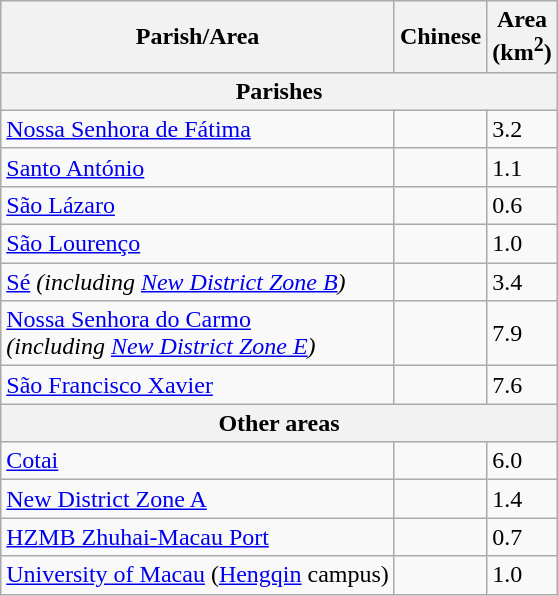<table class="wikitable ">
<tr>
<th>Parish/Area</th>
<th>Chinese</th>
<th>Area<br>(km<sup>2</sup>)</th>
</tr>
<tr>
<th colspan="3">Parishes</th>
</tr>
<tr>
<td><a href='#'>Nossa Senhora de Fátima</a></td>
<td></td>
<td>3.2</td>
</tr>
<tr>
<td><a href='#'>Santo António</a></td>
<td></td>
<td>1.1</td>
</tr>
<tr>
<td><a href='#'>São Lázaro</a></td>
<td></td>
<td>0.6</td>
</tr>
<tr>
<td><a href='#'>São Lourenço</a></td>
<td></td>
<td>1.0</td>
</tr>
<tr>
<td><a href='#'>Sé</a> <em>(including <a href='#'>New District Zone B</a>)</em></td>
<td></td>
<td>3.4</td>
</tr>
<tr>
<td><a href='#'>Nossa Senhora do Carmo</a><br> <em>(including <a href='#'>New District Zone E</a>)</em></td>
<td></td>
<td>7.9</td>
</tr>
<tr>
<td><a href='#'>São Francisco Xavier</a></td>
<td></td>
<td>7.6</td>
</tr>
<tr>
<th colspan="3">Other areas</th>
</tr>
<tr>
<td><a href='#'>Cotai</a></td>
<td></td>
<td>6.0</td>
</tr>
<tr>
<td><a href='#'>New District Zone A</a></td>
<td></td>
<td>1.4</td>
</tr>
<tr>
<td><a href='#'>HZMB Zhuhai-Macau Port</a></td>
<td></td>
<td>0.7</td>
</tr>
<tr>
<td><a href='#'>University of Macau</a> (<a href='#'>Hengqin</a> campus)</td>
<td></td>
<td>1.0</td>
</tr>
</table>
